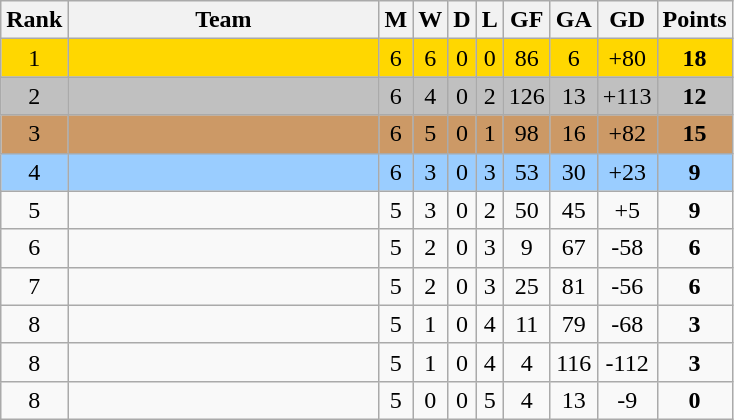<table class="wikitable sortable" style="text-align:center">
<tr>
<th>Rank</th>
<th width=200>Team</th>
<th>M</th>
<th>W</th>
<th>D</th>
<th>L</th>
<th>GF</th>
<th>GA</th>
<th>GD</th>
<th>Points</th>
</tr>
<tr bgcolor=gold>
<td>1</td>
<td align=left></td>
<td>6</td>
<td>6</td>
<td>0</td>
<td>0</td>
<td>86</td>
<td>6</td>
<td>+80</td>
<td><strong>18</strong></td>
</tr>
<tr bgcolor=silver>
<td>2</td>
<td align=left></td>
<td>6</td>
<td>4</td>
<td>0</td>
<td>2</td>
<td>126</td>
<td>13</td>
<td>+113</td>
<td><strong>12</strong></td>
</tr>
<tr bgcolor=#cc9966>
<td>3</td>
<td align=left></td>
<td>6</td>
<td>5</td>
<td>0</td>
<td>1</td>
<td>98</td>
<td>16</td>
<td>+82</td>
<td><strong>15</strong></td>
</tr>
<tr bgcolor=#9acdff>
<td>4</td>
<td align=left></td>
<td>6</td>
<td>3</td>
<td>0</td>
<td>3</td>
<td>53</td>
<td>30</td>
<td>+23</td>
<td><strong>9</strong></td>
</tr>
<tr>
<td>5</td>
<td align=left></td>
<td>5</td>
<td>3</td>
<td>0</td>
<td>2</td>
<td>50</td>
<td>45</td>
<td>+5</td>
<td><strong>9</strong></td>
</tr>
<tr>
<td>6</td>
<td align=left></td>
<td>5</td>
<td>2</td>
<td>0</td>
<td>3</td>
<td>9</td>
<td>67</td>
<td>-58</td>
<td><strong>6</strong></td>
</tr>
<tr>
<td>7</td>
<td align=left></td>
<td>5</td>
<td>2</td>
<td>0</td>
<td>3</td>
<td>25</td>
<td>81</td>
<td>-56</td>
<td><strong>6</strong></td>
</tr>
<tr>
<td>8</td>
<td align=left></td>
<td>5</td>
<td>1</td>
<td>0</td>
<td>4</td>
<td>11</td>
<td>79</td>
<td>-68</td>
<td><strong>3</strong></td>
</tr>
<tr>
<td>8</td>
<td align=left></td>
<td>5</td>
<td>1</td>
<td>0</td>
<td>4</td>
<td>4</td>
<td>116</td>
<td>-112</td>
<td><strong>3</strong></td>
</tr>
<tr>
<td>8</td>
<td align=left></td>
<td>5</td>
<td>0</td>
<td>0</td>
<td>5</td>
<td>4</td>
<td>13</td>
<td>-9</td>
<td><strong>0</strong></td>
</tr>
</table>
